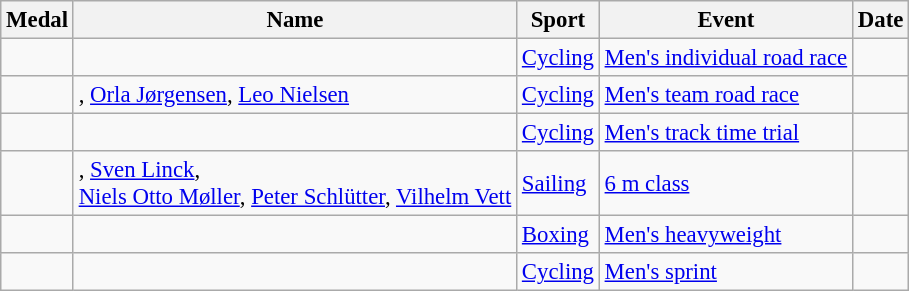<table class="wikitable sortable" style="font-size:95%">
<tr>
<th>Medal</th>
<th>Name</th>
<th>Sport</th>
<th>Event</th>
<th>Date</th>
</tr>
<tr>
<td></td>
<td></td>
<td><a href='#'>Cycling</a></td>
<td><a href='#'>Men's individual road race</a></td>
<td></td>
</tr>
<tr>
<td></td>
<td>, <a href='#'>Orla Jørgensen</a>, <a href='#'>Leo Nielsen</a></td>
<td><a href='#'>Cycling</a></td>
<td><a href='#'>Men's team road race</a></td>
<td></td>
</tr>
<tr>
<td></td>
<td></td>
<td><a href='#'>Cycling</a></td>
<td><a href='#'>Men's track time trial</a></td>
<td></td>
</tr>
<tr>
<td></td>
<td>, <a href='#'>Sven Linck</a>,<br><a href='#'>Niels Otto Møller</a>, <a href='#'>Peter Schlütter</a>, <a href='#'>Vilhelm Vett</a></td>
<td><a href='#'>Sailing</a></td>
<td><a href='#'>6 m class</a></td>
<td></td>
</tr>
<tr>
<td></td>
<td></td>
<td><a href='#'>Boxing</a></td>
<td><a href='#'>Men's heavyweight</a></td>
<td></td>
</tr>
<tr>
<td></td>
<td></td>
<td><a href='#'>Cycling</a></td>
<td><a href='#'>Men's sprint</a></td>
<td></td>
</tr>
</table>
